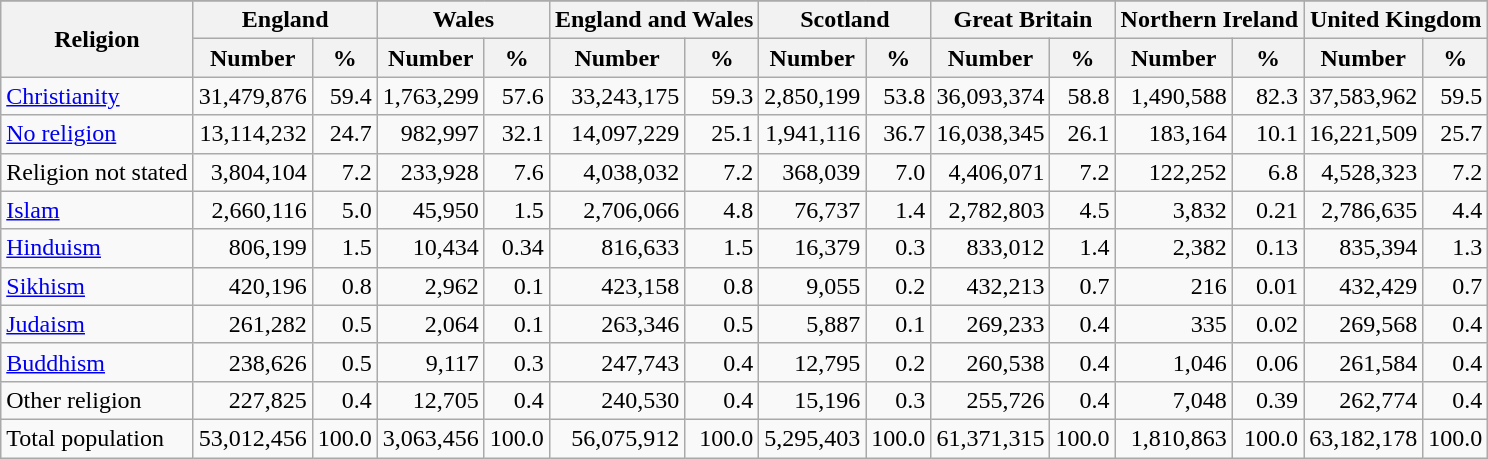<table class="wikitable">
<tr>
</tr>
<tr>
<th rowspan="2">Religion</th>
<th colspan="2">England</th>
<th colspan="2">Wales</th>
<th colspan="2">England and Wales</th>
<th colspan="2">Scotland</th>
<th colspan="2">Great Britain</th>
<th colspan="2">Northern Ireland</th>
<th colspan="2">United Kingdom</th>
</tr>
<tr>
<th>Number</th>
<th>%</th>
<th>Number</th>
<th>%</th>
<th>Number</th>
<th>%</th>
<th>Number</th>
<th>%</th>
<th>Number</th>
<th>%</th>
<th>Number</th>
<th>%</th>
<th>Number</th>
<th>%</th>
</tr>
<tr>
<td><a href='#'>Christianity</a></td>
<td align="right">31,479,876</td>
<td align="right">59.4</td>
<td align="right">1,763,299</td>
<td align="right">57.6</td>
<td align="right">33,243,175</td>
<td align="right">59.3</td>
<td align="right">2,850,199</td>
<td align="right">53.8</td>
<td align="right">36,093,374</td>
<td align="right">58.8</td>
<td align="right">1,490,588</td>
<td align="right">82.3</td>
<td align="right">37,583,962</td>
<td align="right">59.5</td>
</tr>
<tr>
<td><a href='#'>No religion</a></td>
<td align="right">13,114,232</td>
<td align="right">24.7</td>
<td align="right">982,997</td>
<td align="right">32.1</td>
<td align="right">14,097,229</td>
<td align="right">25.1</td>
<td align="right">1,941,116</td>
<td align="right">36.7</td>
<td align="right">16,038,345</td>
<td align="right">26.1</td>
<td align="right">183,164</td>
<td align="right">10.1</td>
<td align="right">16,221,509</td>
<td align="right">25.7</td>
</tr>
<tr>
<td>Religion not stated</td>
<td align="right">3,804,104</td>
<td align="right">7.2</td>
<td align="right">233,928</td>
<td align="right">7.6</td>
<td align="right">4,038,032</td>
<td align="right">7.2</td>
<td align="right">368,039</td>
<td align="right">7.0</td>
<td align="right">4,406,071</td>
<td align="right">7.2</td>
<td align="right">122,252</td>
<td align="right">6.8</td>
<td align="right">4,528,323</td>
<td align="right">7.2</td>
</tr>
<tr>
<td><a href='#'>Islam</a></td>
<td align="right">2,660,116</td>
<td align="right">5.0</td>
<td align="right">45,950</td>
<td align="right">1.5</td>
<td align="right">2,706,066</td>
<td align="right">4.8</td>
<td align="right">76,737</td>
<td align="right">1.4</td>
<td align="right">2,782,803</td>
<td align="right">4.5</td>
<td align="right">3,832</td>
<td align="right">0.21</td>
<td align="right">2,786,635</td>
<td align="right">4.4</td>
</tr>
<tr>
<td><a href='#'>Hinduism</a></td>
<td align="right">806,199</td>
<td align="right">1.5</td>
<td align="right">10,434</td>
<td align="right">0.34</td>
<td align="right">816,633</td>
<td align="right">1.5</td>
<td align="right">16,379</td>
<td align="right">0.3</td>
<td align="right">833,012</td>
<td align="right">1.4</td>
<td align="right">2,382</td>
<td align="right">0.13</td>
<td align="right">835,394</td>
<td align="right">1.3</td>
</tr>
<tr>
<td><a href='#'>Sikhism</a></td>
<td align="right">420,196</td>
<td align="right">0.8</td>
<td align="right">2,962</td>
<td align="right">0.1</td>
<td align="right">423,158</td>
<td align="right">0.8</td>
<td align="right">9,055</td>
<td align="right">0.2</td>
<td align="right">432,213</td>
<td align="right">0.7</td>
<td align="right">216</td>
<td align="right">0.01</td>
<td align="right">432,429</td>
<td align="right">0.7</td>
</tr>
<tr>
<td><a href='#'>Judaism</a></td>
<td align="right">261,282</td>
<td align="right">0.5</td>
<td align="right">2,064</td>
<td align="right">0.1</td>
<td align="right">263,346</td>
<td align="right">0.5</td>
<td align="right">5,887</td>
<td align="right">0.1</td>
<td align="right">269,233</td>
<td align="right">0.4</td>
<td align="right">335</td>
<td align="right">0.02</td>
<td align="right">269,568</td>
<td align="right">0.4</td>
</tr>
<tr>
<td><a href='#'>Buddhism</a></td>
<td align="right">238,626</td>
<td align="right">0.5</td>
<td align="right">9,117</td>
<td align="right">0.3</td>
<td align="right">247,743</td>
<td align="right">0.4</td>
<td align="right">12,795</td>
<td align="right">0.2</td>
<td align="right">260,538</td>
<td align="right">0.4</td>
<td align="right">1,046</td>
<td align="right">0.06</td>
<td align="right">261,584</td>
<td align="right">0.4</td>
</tr>
<tr>
<td>Other religion</td>
<td align="right">227,825</td>
<td align="right">0.4</td>
<td align="right">12,705</td>
<td align="right">0.4</td>
<td align="right">240,530</td>
<td align="right">0.4</td>
<td align="right">15,196</td>
<td align="right">0.3</td>
<td align="right">255,726</td>
<td align="right">0.4</td>
<td align="right">7,048</td>
<td align="right">0.39</td>
<td align="right">262,774</td>
<td align="right">0.4</td>
</tr>
<tr>
<td>Total population</td>
<td align="right">53,012,456</td>
<td align="right">100.0</td>
<td align="right">3,063,456</td>
<td align="right">100.0</td>
<td align="right">56,075,912</td>
<td align="right">100.0</td>
<td align="right">5,295,403</td>
<td align="right">100.0</td>
<td align="right">61,371,315</td>
<td align="right">100.0</td>
<td align="right">1,810,863</td>
<td align="right">100.0</td>
<td align="right">63,182,178</td>
<td align="right">100.0</td>
</tr>
</table>
